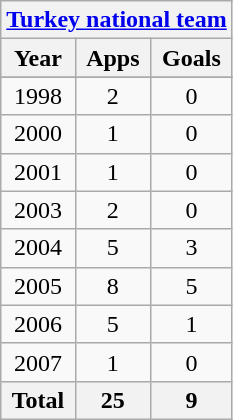<table class="wikitable" style="text-align:center">
<tr>
<th colspan=3><a href='#'>Turkey national team</a></th>
</tr>
<tr>
<th>Year</th>
<th>Apps</th>
<th>Goals</th>
</tr>
<tr>
</tr>
<tr>
<td>1998</td>
<td>2</td>
<td>0</td>
</tr>
<tr>
<td>2000</td>
<td>1</td>
<td>0</td>
</tr>
<tr>
<td>2001</td>
<td>1</td>
<td>0</td>
</tr>
<tr>
<td>2003</td>
<td>2</td>
<td>0</td>
</tr>
<tr>
<td>2004</td>
<td>5</td>
<td>3</td>
</tr>
<tr>
<td>2005</td>
<td>8</td>
<td>5</td>
</tr>
<tr>
<td>2006</td>
<td>5</td>
<td>1</td>
</tr>
<tr>
<td>2007</td>
<td>1</td>
<td>0</td>
</tr>
<tr>
<th>Total</th>
<th>25</th>
<th>9</th>
</tr>
</table>
